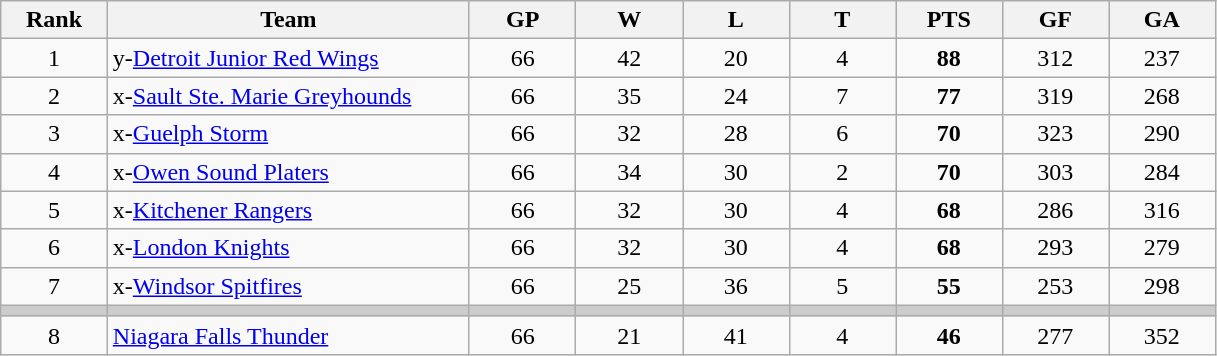<table class="wikitable sortable" style="text-align:center">
<tr>
<th width="7.5%">Rank</th>
<th width="25.5%">Team</th>
<th width="7.5%">GP</th>
<th width="7.5%">W</th>
<th width="7.5%">L</th>
<th width="7.5%">T</th>
<th width="7.5%">PTS</th>
<th width="7.5%">GF</th>
<th width="7.5%">GA</th>
</tr>
<tr>
<td>1</td>
<td align=left>y-<a href='#'>Detroit Junior Red Wings</a></td>
<td>66</td>
<td>42</td>
<td>20</td>
<td>4</td>
<td><strong>88</strong></td>
<td>312</td>
<td>237</td>
</tr>
<tr>
<td>2</td>
<td align=left>x-<a href='#'>Sault Ste. Marie Greyhounds</a></td>
<td>66</td>
<td>35</td>
<td>24</td>
<td>7</td>
<td><strong>77</strong></td>
<td>319</td>
<td>268</td>
</tr>
<tr>
<td>3</td>
<td align=left>x-<a href='#'>Guelph Storm</a></td>
<td>66</td>
<td>32</td>
<td>28</td>
<td>6</td>
<td><strong>70</strong></td>
<td>323</td>
<td>290</td>
</tr>
<tr>
<td>4</td>
<td align=left>x-<a href='#'>Owen Sound Platers</a></td>
<td>66</td>
<td>34</td>
<td>30</td>
<td>2</td>
<td><strong>70</strong></td>
<td>303</td>
<td>284</td>
</tr>
<tr>
<td>5</td>
<td align=left>x-<a href='#'>Kitchener Rangers</a></td>
<td>66</td>
<td>32</td>
<td>30</td>
<td>4</td>
<td><strong>68</strong></td>
<td>286</td>
<td>316</td>
</tr>
<tr>
<td>6</td>
<td align=left>x-<a href='#'>London Knights</a></td>
<td>66</td>
<td>32</td>
<td>30</td>
<td>4</td>
<td><strong>68</strong></td>
<td>293</td>
<td>279</td>
</tr>
<tr>
<td>7</td>
<td align=left>x-<a href='#'>Windsor Spitfires</a></td>
<td>66</td>
<td>25</td>
<td>36</td>
<td>5</td>
<td><strong>55</strong></td>
<td>253</td>
<td>298</td>
</tr>
<tr style="background-color:#cccccc;">
<td></td>
<td></td>
<td></td>
<td></td>
<td></td>
<td></td>
<td></td>
<td></td>
<td></td>
</tr>
<tr>
<td>8</td>
<td align=left><a href='#'>Niagara Falls Thunder</a></td>
<td>66</td>
<td>21</td>
<td>41</td>
<td>4</td>
<td><strong>46</strong></td>
<td>277</td>
<td>352</td>
</tr>
</table>
